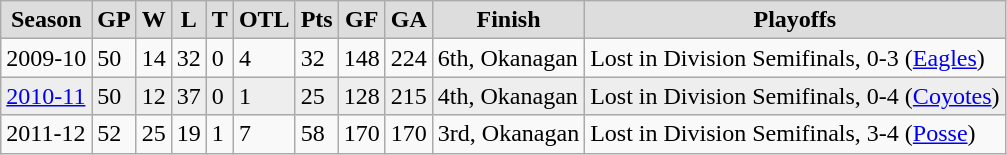<table class="wikitable">
<tr style="font-weight:bold;text-align:center; background:#ddd;"|>
<td>Season</td>
<td>GP</td>
<td>W</td>
<td>L</td>
<td>T</td>
<td>OTL</td>
<td>Pts</td>
<td>GF</td>
<td>GA</td>
<td>Finish</td>
<td>Playoffs</td>
</tr>
<tr>
<td>2009-10</td>
<td>50</td>
<td>14</td>
<td>32</td>
<td>0</td>
<td>4</td>
<td>32</td>
<td>148</td>
<td>224</td>
<td>6th, Okanagan</td>
<td>Lost in Division Semifinals, 0-3 (<a href='#'>Eagles</a>)</td>
</tr>
<tr style="background:#eee;">
<td><a href='#'>2010-11</a></td>
<td>50</td>
<td>12</td>
<td>37</td>
<td>0</td>
<td>1</td>
<td>25</td>
<td>128</td>
<td>215</td>
<td>4th, Okanagan</td>
<td>Lost in Division Semifinals, 0-4 (<a href='#'>Coyotes</a>)</td>
</tr>
<tr>
<td>2011-12</td>
<td>52</td>
<td>25</td>
<td>19</td>
<td>1</td>
<td>7</td>
<td>58</td>
<td>170</td>
<td>170</td>
<td>3rd, Okanagan</td>
<td>Lost in Division Semifinals, 3-4 (<a href='#'>Posse</a>)</td>
</tr>
</table>
